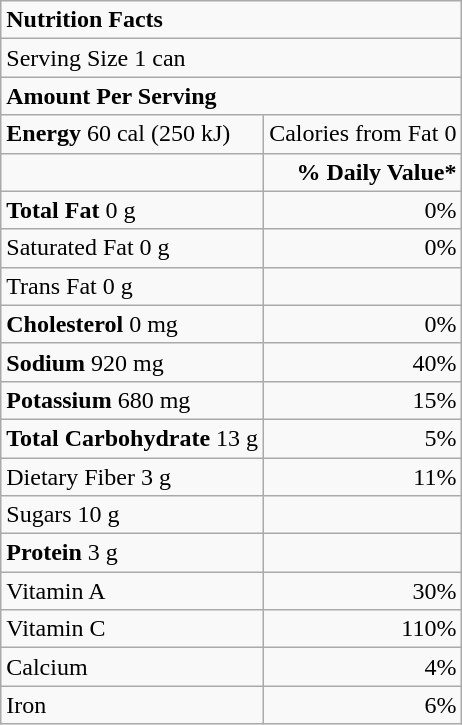<table class="wikitable">
<tr>
<td colspan="2"><strong>Nutrition Facts</strong></td>
</tr>
<tr>
<td colspan="2">Serving Size 1 can</td>
</tr>
<tr>
<td colspan="2"><strong>Amount Per Serving</strong></td>
</tr>
<tr>
<td><strong>Energy</strong> 60 cal (250 kJ)</td>
<td align="right">Calories from Fat 0</td>
</tr>
<tr>
<td></td>
<td align="right"><strong>% Daily Value*</strong></td>
</tr>
<tr>
<td><strong>Total Fat</strong> 0 g</td>
<td align="right">0%</td>
</tr>
<tr>
<td>Saturated Fat 0 g</td>
<td align="right">0%</td>
</tr>
<tr>
<td>Trans Fat 0 g</td>
<td></td>
</tr>
<tr>
<td><strong>Cholesterol</strong> 0 mg</td>
<td align="right">0%</td>
</tr>
<tr>
<td><strong>Sodium</strong> 920 mg</td>
<td align="right">40%</td>
</tr>
<tr>
<td><strong>Potassium</strong> 680 mg</td>
<td align="right">15%</td>
</tr>
<tr>
<td><strong>Total Carbohydrate</strong> 13 g</td>
<td align="right">5%</td>
</tr>
<tr>
<td>Dietary Fiber 3 g</td>
<td align="right">11%</td>
</tr>
<tr>
<td>Sugars 10 g</td>
<td></td>
</tr>
<tr>
<td><strong>Protein</strong> 3 g</td>
<td></td>
</tr>
<tr>
<td>Vitamin A</td>
<td align="right">30%</td>
</tr>
<tr>
<td>Vitamin C</td>
<td align="right">110%</td>
</tr>
<tr>
<td>Calcium</td>
<td align="right">4%</td>
</tr>
<tr>
<td>Iron</td>
<td align="right">6%</td>
</tr>
</table>
